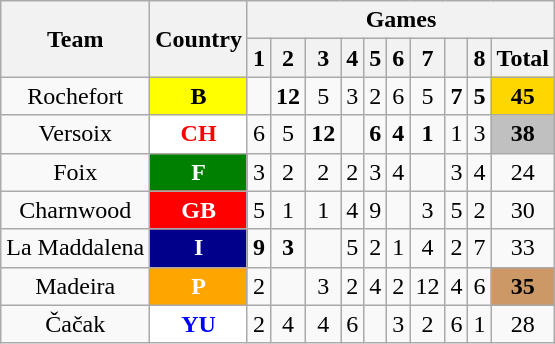<table class="wikitable plainrowheaders" style="text-align:center;">
<tr>
<th rowspan=2>Team</th>
<th rowspan=2>Country</th>
<th colspan=10>Games</th>
</tr>
<tr>
<th>1</th>
<th>2</th>
<th>3</th>
<th>4</th>
<th>5</th>
<th>6</th>
<th>7</th>
<th></th>
<th>8</th>
<th>Total</th>
</tr>
<tr>
<td>Rochefort</td>
<td style="background:yellow"><strong>B</strong></td>
<td></td>
<td><strong>12</strong></td>
<td>5</td>
<td>3</td>
<td>2</td>
<td>6</td>
<td>5</td>
<td><strong>7</strong></td>
<td><strong>5</strong></td>
<td style="font-weight:bold; background:gold;">45</td>
</tr>
<tr>
<td>Versoix</td>
<td style="background:white; color: red"><strong>CH</strong></td>
<td>6</td>
<td>5</td>
<td><strong>12</strong></td>
<td></td>
<td><strong>6</strong></td>
<td><strong>4</strong></td>
<td><strong>1</strong></td>
<td>1</td>
<td>3</td>
<td style="font-weight:bold; background:silver;">38</td>
</tr>
<tr>
<td>Foix</td>
<td style="background:green; color: white"><strong>F</strong></td>
<td>3</td>
<td>2</td>
<td>2</td>
<td>2</td>
<td>3</td>
<td>4</td>
<td></td>
<td>3</td>
<td>4</td>
<td>24</td>
</tr>
<tr>
<td>Charnwood</td>
<td style="background:red; color: white"><strong>GB</strong></td>
<td>5</td>
<td>1</td>
<td>1</td>
<td>4</td>
<td>9</td>
<td></td>
<td>3</td>
<td>5</td>
<td>2</td>
<td>30</td>
</tr>
<tr>
<td>La Maddalena</td>
<td style="background:darkblue; color: white"><strong>I</strong></td>
<td><strong>9</strong></td>
<td><strong>3</strong></td>
<td></td>
<td>5</td>
<td>2</td>
<td>1</td>
<td>4</td>
<td>2</td>
<td>7</td>
<td>33</td>
</tr>
<tr>
<td>Madeira</td>
<td style="background:orange; color: white"><strong>P</strong></td>
<td>2</td>
<td></td>
<td>3</td>
<td>2</td>
<td>4</td>
<td>2</td>
<td>12</td>
<td>4</td>
<td>6</td>
<td style="font-weight:bold; background:#c96;">35</td>
</tr>
<tr>
<td>Čačak</td>
<td style="background:white; color:blue"><strong>YU</strong></td>
<td>2</td>
<td>4</td>
<td>4</td>
<td>6</td>
<td></td>
<td>3</td>
<td>2</td>
<td>6</td>
<td>1</td>
<td>28</td>
</tr>
</table>
